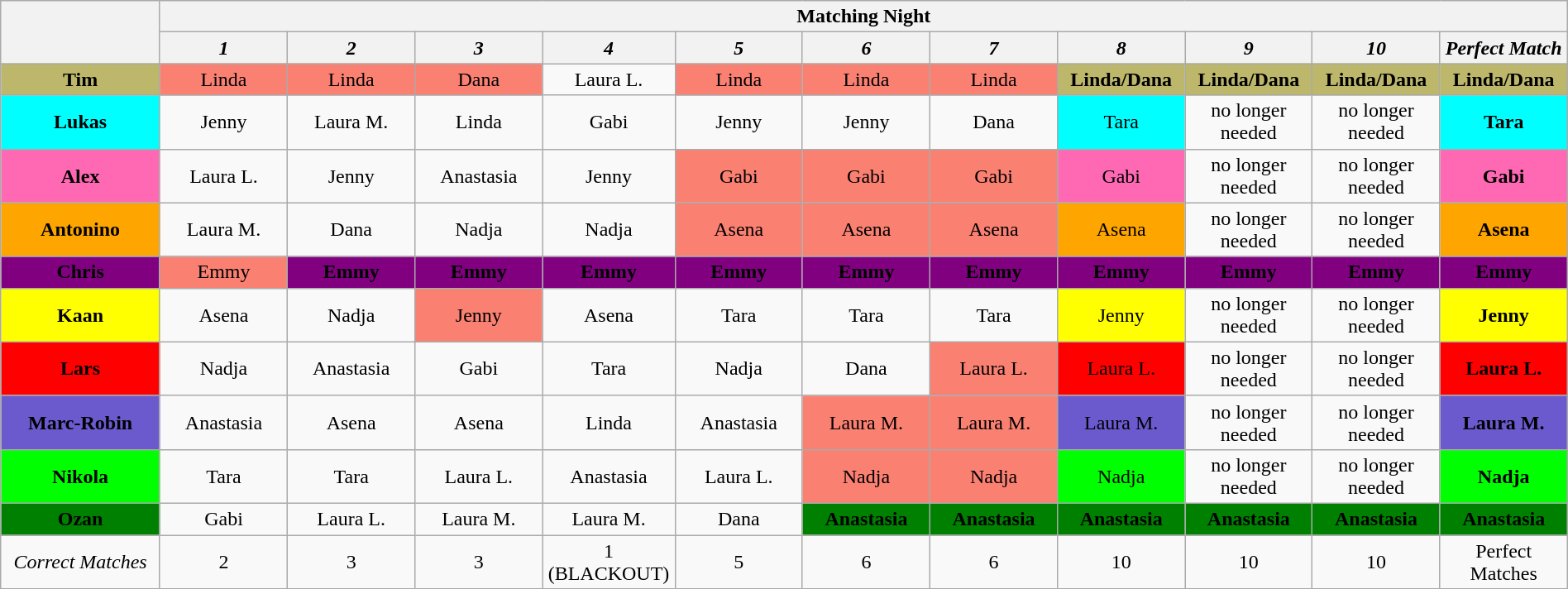<table class="wikitable nowrap" style="text-align:center; width:100%;">
<tr>
<th rowspan="2" style="width:10%;"></th>
<th colspan="11" style="text-align:center;">Matching Night</th>
</tr>
<tr>
<th style="text-align:center; width:8%;"><em>1</em></th>
<th style="text-align:center; width:8%;"><em>2</em></th>
<th style="text-align:center; width:8%;"><em>3</em></th>
<th style="text-align:center; width:8%;"><em>4</em></th>
<th style="text-align:center; width:8%;"><em>5</em></th>
<th style="text-align:center; width:8%;"><em>6</em></th>
<th style="text-align:center; width:8%;"><em>7</em></th>
<th style="text-align:center; width:8%;"><em>8</em></th>
<th style="text-align:center; width:8%;"><em>9</em></th>
<th style="text-align:center; width:8%;"><em>10</em></th>
<th style="text-align:center; width:8%;"><em>Perfect Match</em></th>
</tr>
<tr>
<td style="background:darkkhaki"><strong>Tim</strong></td>
<td style="background:salmon">Linda</td>
<td style="background:salmon">Linda</td>
<td style="background:salmon">Dana</td>
<td>Laura L.</td>
<td style="background:salmon">Linda</td>
<td style="background:salmon">Linda</td>
<td style="background:salmon">Linda</td>
<td style="background:darkkhaki"><strong>Linda/Dana</strong></td>
<td style="background:darkkhaki"><strong>Linda/Dana</strong></td>
<td style="background:darkkhaki"><strong>Linda/Dana</strong></td>
<td style="background:darkkhaki"><strong>Linda/Dana</strong></td>
</tr>
<tr>
<td style="background:aqua"><strong>Lukas</strong></td>
<td>Jenny</td>
<td>Laura M.</td>
<td>Linda</td>
<td>Gabi</td>
<td>Jenny</td>
<td>Jenny</td>
<td>Dana</td>
<td style="background:aqua">Tara</td>
<td>no longer needed</td>
<td>no longer needed</td>
<td style="background:aqua"><strong>Tara</strong></td>
</tr>
<tr>
<td style="background:hotpink"><strong>Alex</strong></td>
<td>Laura L.</td>
<td>Jenny</td>
<td>Anastasia</td>
<td>Jenny</td>
<td style="background:salmon">Gabi</td>
<td style="background:salmon">Gabi</td>
<td style="background:salmon">Gabi</td>
<td style="background:hotpink">Gabi</td>
<td>no longer needed</td>
<td>no longer needed</td>
<td style="background:hotpink"><strong>Gabi</strong></td>
</tr>
<tr>
<td style="background:orange"><strong>Antonino</strong></td>
<td>Laura M.</td>
<td>Dana</td>
<td>Nadja</td>
<td>Nadja</td>
<td style="background:salmon">Asena</td>
<td style="background:salmon">Asena</td>
<td style="background:salmon">Asena</td>
<td style="background:orange">Asena</td>
<td>no longer needed</td>
<td>no longer needed</td>
<td style="background:orange"><strong>Asena</strong></td>
</tr>
<tr>
<td style="background:purple"><strong>Chris</strong></td>
<td style="background:salmon">Emmy</td>
<td style="background:purple"><strong>Emmy</strong></td>
<td style="background:purple"><strong>Emmy</strong></td>
<td style="background:purple"><strong>Emmy</strong></td>
<td style="background:purple"><strong>Emmy</strong></td>
<td style="background:purple"><strong>Emmy</strong></td>
<td style="background:purple"><strong>Emmy</strong></td>
<td style="background:purple"><strong>Emmy</strong></td>
<td style="background:purple"><strong>Emmy</strong></td>
<td style="background:purple"><strong>Emmy</strong></td>
<td style="background:purple"><strong>Emmy</strong></td>
</tr>
<tr>
<td style="background:yellow"><strong>Kaan</strong></td>
<td>Asena</td>
<td>Nadja</td>
<td style="background:salmon">Jenny</td>
<td>Asena</td>
<td>Tara</td>
<td>Tara</td>
<td>Tara</td>
<td style="background:yellow">Jenny</td>
<td>no longer needed</td>
<td>no longer needed</td>
<td style="background:yellow"><strong>Jenny</strong></td>
</tr>
<tr>
<td style="background:red"><strong>Lars</strong></td>
<td>Nadja</td>
<td>Anastasia</td>
<td>Gabi</td>
<td>Tara</td>
<td>Nadja</td>
<td>Dana</td>
<td style="background:salmon">Laura L.</td>
<td style="background:red">Laura L.</td>
<td>no longer needed</td>
<td>no longer needed</td>
<td style="background:red"><strong>Laura L.</strong></td>
</tr>
<tr>
<td style="background:slateblue"><strong>Marc-Robin</strong></td>
<td>Anastasia</td>
<td>Asena</td>
<td>Asena</td>
<td>Linda</td>
<td>Anastasia</td>
<td style="background:salmon">Laura M.</td>
<td style="background:salmon">Laura M.</td>
<td style="background:slateblue">Laura M.</td>
<td>no longer needed</td>
<td>no longer needed</td>
<td style="background:slateblue"><strong>Laura M.</strong></td>
</tr>
<tr>
<td style="background:lime"><strong>Nikola</strong></td>
<td>Tara</td>
<td>Tara</td>
<td>Laura L.</td>
<td>Anastasia</td>
<td>Laura L.</td>
<td style="background:salmon">Nadja</td>
<td style="background:salmon">Nadja</td>
<td style="background:lime">Nadja</td>
<td>no longer needed</td>
<td>no longer needed</td>
<td style="background:lime"><strong>Nadja</strong></td>
</tr>
<tr>
<td style="background:green"><strong>Ozan</strong></td>
<td>Gabi</td>
<td>Laura L.</td>
<td>Laura M.</td>
<td>Laura M.</td>
<td>Dana</td>
<td style="background:green"><strong>Anastasia</strong></td>
<td style="background:green"><strong>Anastasia</strong></td>
<td style="background:green"><strong>Anastasia</strong></td>
<td style="background:green"><strong>Anastasia</strong></td>
<td style="background:green"><strong>Anastasia</strong></td>
<td style="background:green"><strong>Anastasia</strong></td>
</tr>
<tr>
<td><em>Correct Matches</em></td>
<td>2</td>
<td>3</td>
<td>3</td>
<td>1 (BLACKOUT)</td>
<td>5</td>
<td>6</td>
<td>6</td>
<td>10</td>
<td>10</td>
<td>10</td>
<td>Perfect Matches</td>
</tr>
</table>
